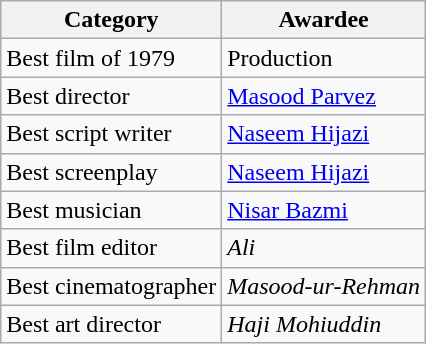<table class="wikitable">
<tr>
<th>Category</th>
<th>Awardee</th>
</tr>
<tr>
<td>Best film of 1979</td>
<td>Production</td>
</tr>
<tr>
<td>Best director</td>
<td><a href='#'>Masood Parvez</a></td>
</tr>
<tr>
<td>Best script writer</td>
<td><a href='#'>Naseem Hijazi</a></td>
</tr>
<tr>
<td>Best screenplay</td>
<td><a href='#'>Naseem Hijazi</a></td>
</tr>
<tr>
<td>Best musician</td>
<td><a href='#'>Nisar Bazmi</a></td>
</tr>
<tr>
<td>Best film editor</td>
<td><em>Ali</em></td>
</tr>
<tr>
<td>Best cinematographer</td>
<td><em>Masood-ur-Rehman</em></td>
</tr>
<tr>
<td>Best art director</td>
<td><em>Haji Mohiuddin</em></td>
</tr>
</table>
